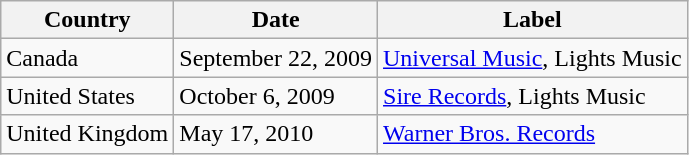<table class="wikitable">
<tr>
<th>Country</th>
<th>Date</th>
<th>Label</th>
</tr>
<tr>
<td>Canada</td>
<td>September 22, 2009</td>
<td><a href='#'>Universal Music</a>, Lights Music</td>
</tr>
<tr>
<td>United States</td>
<td>October 6, 2009</td>
<td><a href='#'>Sire Records</a>, Lights Music</td>
</tr>
<tr>
<td>United Kingdom</td>
<td>May 17, 2010</td>
<td><a href='#'>Warner Bros. Records</a></td>
</tr>
</table>
